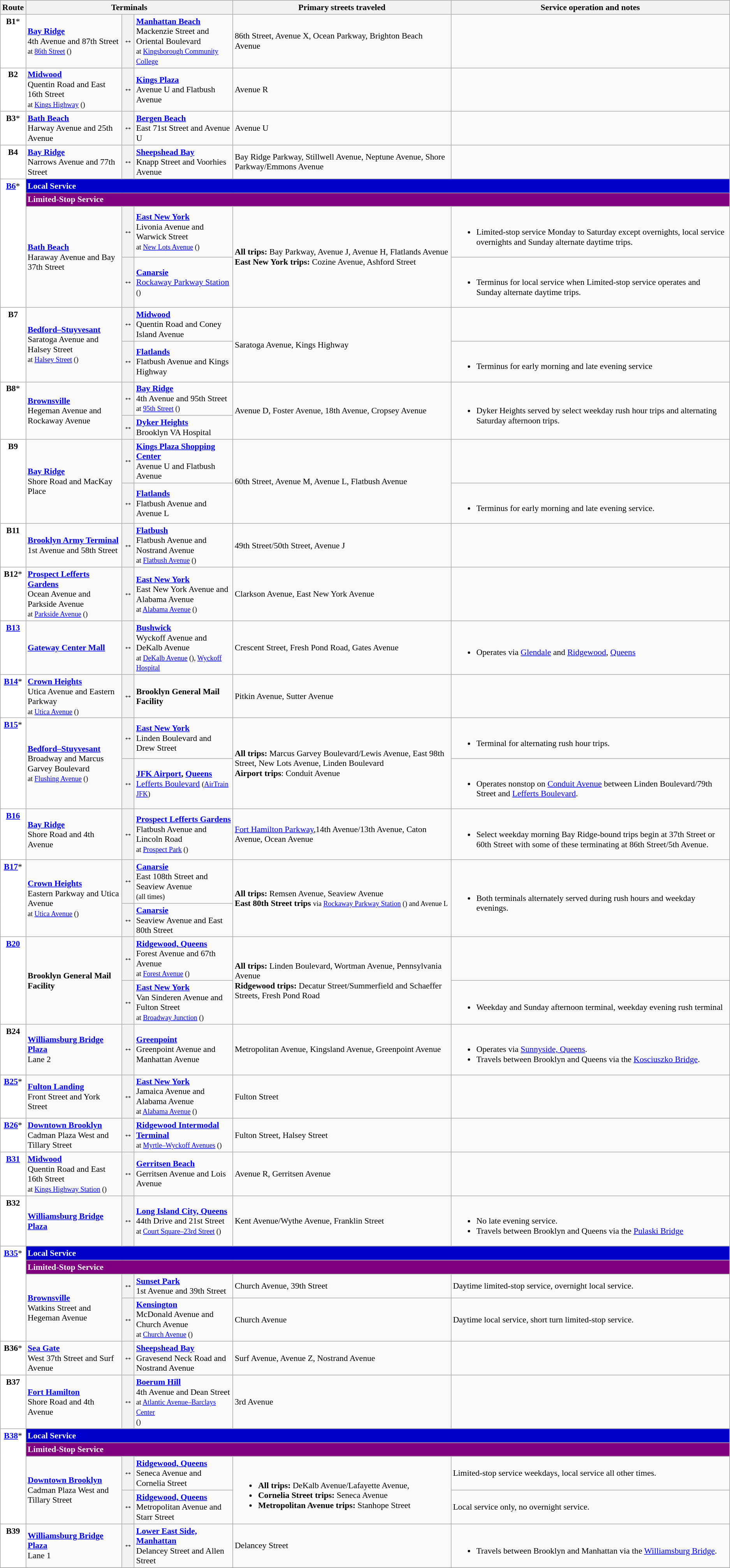<table class=wikitable style="font-size: 90%;"|>
<tr>
<th>Route</th>
<th colspan=3>Terminals</th>
<th>Primary streets traveled</th>
<th>Service operation and notes</th>
</tr>
<tr>
<td style="background:white; color:black" align="center" valign=top><div><strong>B1</strong>*</div></td>
<td><strong><a href='#'>Bay Ridge</a></strong><br>4th Avenue and 87th Street<br><small>at <a href='#'>86th Street</a> ()</small></td>
<th><span>↔</span></th>
<td><strong><a href='#'>Manhattan Beach</a></strong><br>Mackenzie Street and Oriental Boulevard<br><small>at <a href='#'>Kingsborough Community College</a></small></td>
<td>86th Street, Avenue X, Ocean Parkway, Brighton Beach Avenue</td>
<td></td>
</tr>
<tr>
<td style="background:white; color:black" align="center" valign=top><div><strong>B2</strong></div></td>
<td><strong><a href='#'>Midwood</a></strong><br>Quentin Road and East 16th Street<br><small>at <a href='#'>Kings Highway</a> ()</small></td>
<th><span>↔</span></th>
<td><strong><a href='#'>Kings Plaza</a></strong><br>Avenue U and Flatbush Avenue</td>
<td>Avenue R</td>
<td></td>
</tr>
<tr>
<td style="background:white; color:black" align="center" valign=top><div><strong>B3</strong>*</div></td>
<td><strong><a href='#'>Bath Beach</a></strong><br>Harway Avenue and 25th Avenue</td>
<th><span>↔</span></th>
<td><strong><a href='#'>Bergen Beach</a></strong><br>East 71st Street and Avenue U</td>
<td>Avenue U</td>
<td></td>
</tr>
<tr>
<td style="background:white; color:black" align="center" valign=top><div><strong>B4</strong></div></td>
<td><strong><a href='#'>Bay Ridge</a></strong><br>Narrows Avenue and 77th Street</td>
<th><span>↔</span></th>
<td><strong><a href='#'>Sheepshead Bay</a></strong><br>Knapp Street and Voorhies Avenue</td>
<td>Bay Ridge Parkway, Stillwell Avenue, Neptune Avenue, Shore Parkway/Emmons Avenue</td>
<td></td>
</tr>
<tr>
<td rowspan="4" style="background:white; color:black" align="center" valign="top"><div><strong><a href='#'>B6</a></strong>*</div></td>
<td colspan=5 style="background:#0000CC; color:white" align="left"><strong>Local Service</strong></td>
</tr>
<tr>
<td colspan="5" style="background:purple; color:white" align="left"><strong>Limited-Stop Service</strong></td>
</tr>
<tr>
<td rowspan="2"><strong><a href='#'>Bath Beach</a></strong><br>Haraway Avenue and Bay 37th Street</td>
<th><span>↔</span></th>
<td><strong><a href='#'>East New York</a></strong><br>Livonia Avenue and Warwick Street<br><small>at <a href='#'>New Lots Avenue</a> ()</small></td>
<td rowspan="2"><strong>All trips:</strong> Bay Parkway, Avenue J, Avenue H, Flatlands Avenue<br><strong>East New York trips:</strong> Cozine Avenue, Ashford Street</td>
<td><br><ul><li>Limited-stop service Monday to Saturday except overnights, local service overnights and Sunday alternate daytime trips.</li></ul></td>
</tr>
<tr>
<th><span>↔</span></th>
<td><strong><a href='#'>Canarsie</a></strong><br><a href='#'>Rockaway Parkway Station</a> <small>()</small></td>
<td><br><ul><li>Terminus for local service when Limited-stop service operates and Sunday alternate daytime trips.</li></ul></td>
</tr>
<tr>
<td rowspan=2 style="background:white; color:black" align="center" valign=top><div><strong>B7</strong></div></td>
<td rowspan=2><strong><a href='#'>Bedford–Stuyvesant</a></strong><br>Saratoga Avenue and Halsey Street<br><small>at <a href='#'>Halsey Street</a> ()</small></td>
<th><span>↔</span></th>
<td><strong><a href='#'>Midwood</a></strong><br>Quentin Road and Coney Island Avenue</td>
<td rowspan=2>Saratoga Avenue, Kings Highway</td>
<td></td>
</tr>
<tr>
<th><span>↔</span></th>
<td><strong><a href='#'>Flatlands</a></strong><br>Flatbush Avenue and Kings Highway</td>
<td><br><ul><li>Terminus for early morning and late evening service</li></ul></td>
</tr>
<tr>
<td rowspan=2 style="background:white; color:black" align="center" valign=top><div><strong>B8</strong>*</div></td>
<td rowspan=2><strong><a href='#'>Brownsville</a></strong><br>Hegeman Avenue and Rockaway Avenue</td>
<th><span>↔</span></th>
<td><strong><a href='#'>Bay Ridge</a></strong><br>4th Avenue and 95th Street<br><small>at <a href='#'>95th Street</a> ()</small></td>
<td rowspan=2>Avenue D, Foster Avenue, 18th Avenue, Cropsey Avenue</td>
<td rowspan=2><br><ul><li>Dyker Heights served by select weekday rush hour trips and alternating Saturday afternoon trips.</li></ul></td>
</tr>
<tr>
<th><span>↔</span></th>
<td><strong><a href='#'>Dyker Heights</a></strong><br>Brooklyn VA Hospital</td>
</tr>
<tr>
<td rowspan=2 style="background:white; color:black" align="center" valign=top><div><strong>B9</strong></div></td>
<td rowspan=2><strong><a href='#'>Bay Ridge</a></strong><br>Shore Road and MacKay Place</td>
<th><span>↔</span></th>
<td><strong><a href='#'>Kings Plaza Shopping Center</a></strong><br>Avenue U and Flatbush Avenue</td>
<td rowspan="2">60th Street, Avenue M, Avenue L, Flatbush Avenue</td>
<td></td>
</tr>
<tr>
<th><span>↔</span></th>
<td><strong><a href='#'>Flatlands</a></strong><br>Flatbush Avenue and Avenue L</td>
<td><br><ul><li>Terminus for early morning and late evening service.</li></ul></td>
</tr>
<tr>
<td style="background:white; color:black" align="center" valign=top><div><strong>B11</strong></div></td>
<td><strong><a href='#'>Brooklyn Army Terminal</a></strong><br>1st Avenue and 58th Street</td>
<th><span>↔</span></th>
<td><strong><a href='#'>Flatbush</a></strong><br>Flatbush Avenue and Nostrand Avenue<br><small>at <a href='#'>Flatbush Avenue</a> ()</small></td>
<td>49th Street/50th Street, Avenue J</td>
<td></td>
</tr>
<tr>
<td style="background:white; color:black" align="center" valign=top><div><strong>B12</strong>*</div></td>
<td><strong><a href='#'>Prospect Lefferts Gardens</a></strong><br>Ocean Avenue and Parkside Avenue<br><small>at <a href='#'>Parkside Avenue</a> ()</small></td>
<th><span>↔</span></th>
<td><strong><a href='#'>East New York</a></strong><br>East New York Avenue and Alabama Avenue <br><small>at <a href='#'>Alabama Avenue</a> ()</small></td>
<td>Clarkson Avenue, East New York Avenue</td>
<td></td>
</tr>
<tr>
<td style="background:white; color:black" align="center" valign=top><div><strong><a href='#'>B13</a></strong></div></td>
<td><strong><a href='#'>Gateway Center Mall</a></strong></td>
<th><span>↔</span></th>
<td><strong><a href='#'>Bushwick</a></strong><br>Wyckoff Avenue and DeKalb Avenue<br><small>at <a href='#'>DeKalb Avenue</a> (), <a href='#'>Wyckoff Hospital</a></small></td>
<td>Crescent Street, Fresh Pond Road, Gates Avenue</td>
<td><br><ul><li>Operates via <a href='#'>Glendale</a> and <a href='#'>Ridgewood</a>, <a href='#'>Queens</a></li></ul></td>
</tr>
<tr>
<td style="background:white; color:black" align="center" valign=top><div><strong><a href='#'>B14</a></strong>*</div></td>
<td><strong><a href='#'>Crown Heights</a></strong><br>Utica Avenue and Eastern Parkway<br><small>at <a href='#'>Utica Avenue</a> ()</small></td>
<th><span>↔</span></th>
<td><strong>Brooklyn General Mail Facility</strong></td>
<td>Pitkin Avenue, Sutter Avenue</td>
<td></td>
</tr>
<tr>
<td rowspan=2 style="background:white; color:black" align="center" valign=top><div><strong><a href='#'>B15</a></strong>*</div></td>
<td rowspan=2><strong><a href='#'>Bedford–Stuyvesant</a></strong><br>Broadway and Marcus Garvey Boulevard<br><small>at <a href='#'>Flushing Avenue</a> ()</small></td>
<th><span>↔</span></th>
<td><strong><a href='#'>East New York</a></strong><br>Linden Boulevard and Drew Street</td>
<td rowspan=2><strong>All trips:</strong> Marcus Garvey Boulevard/Lewis Avenue, East 98th Street, New Lots Avenue, Linden Boulevard<br><strong>Airport trips</strong>: Conduit Avenue</td>
<td><br><ul><li>Terminal for alternating rush hour trips.</li></ul></td>
</tr>
<tr>
<th><span>↔</span></th>
<td><strong><a href='#'>JFK Airport</a>, <a href='#'>Queens</a></strong><br><a href='#'>Lefferts Boulevard</a> <small>(<a href='#'>AirTrain JFK</a>)</small></td>
<td><br><ul><li>Operates nonstop on <a href='#'>Conduit Avenue</a> between Linden Boulevard/79th Street and <a href='#'>Lefferts Boulevard</a>.</li></ul></td>
</tr>
<tr>
<td style="background:white; color:black" align="center" valign=top><div><strong><a href='#'>B16</a></strong></div></td>
<td><strong><a href='#'>Bay Ridge</a></strong><br>Shore Road and 4th Avenue</td>
<th><span>↔</span></th>
<td><strong><a href='#'>Prospect Lefferts Gardens</a></strong><br>Flatbush Avenue and Lincoln Road<br><div><small>at <a href='#'>Prospect Park</a> ()</small></div></td>
<td><a href='#'>Fort Hamilton Parkway</a>,14th Avenue/13th Avenue, Caton Avenue, Ocean Avenue</td>
<td><br><ul><li>Select weekday morning Bay Ridge-bound trips begin at 37th Street or 60th Street with some of these terminating at 86th Street/5th Avenue.</li></ul></td>
</tr>
<tr>
<td rowspan=2 style="background:white; color:black" align="center" valign=top><div><strong><a href='#'>B17</a></strong>*</div></td>
<td rowspan=2><strong><a href='#'>Crown Heights</a></strong><br>Eastern Parkway and Utica Avenue<br><small>at <a href='#'>Utica Avenue</a> ()</small></td>
<th><span>↔</span></th>
<td><strong><a href='#'>Canarsie</a></strong><br>East 108th Street and Seaview Avenue<br><small>(all times)</small></td>
<td rowspan=2><strong>All trips:</strong> Remsen Avenue, Seaview Avenue<br><strong>East 80th Street trips</strong> <small>via <a href='#'>Rockaway Parkway Station</a> () and Avenue L</small></td>
<td rowspan=2><br><ul><li>Both terminals alternately served during rush hours and weekday evenings.</li></ul></td>
</tr>
<tr>
<th><span>↔</span></th>
<td><strong><a href='#'>Canarsie</a></strong><br>Seaview Avenue and East 80th Street</td>
</tr>
<tr>
<td rowspan=2 style="background:white; color:black" align="center" valign=top><div><strong><a href='#'>B20</a></strong></div></td>
<td rowspan=2><strong>Brooklyn General Mail Facility</strong></td>
<th><span>↔</span></th>
<td><strong><a href='#'>Ridgewood, Queens</a></strong><br>Forest Avenue and 67th Avenue<br><small>at <a href='#'>Forest Avenue</a> ()</small></td>
<td rowspan=2><strong>All trips:</strong> Linden Boulevard, Wortman Avenue, Pennsylvania Avenue<br><strong>Ridgewood trips:</strong> Decatur Street/Summerfield and Schaeffer Streets, Fresh Pond Road</td>
<td></td>
</tr>
<tr>
<th><span>↔</span></th>
<td><strong><a href='#'>East New York</a></strong><br>Van Sinderen Avenue and Fulton Street<br><small>at <a href='#'>Broadway Junction</a> ()</small></td>
<td><br><ul><li>Weekday and Sunday afternoon terminal, weekday evening rush terminal</li></ul></td>
</tr>
<tr>
<td style="background:white; color:black" align="center" valign=top><div><strong>B24</strong></div></td>
<td><strong><a href='#'>Williamsburg Bridge Plaza</a></strong><br>Lane 2</td>
<th><span>↔</span></th>
<td><strong><a href='#'>Greenpoint</a></strong><br>Greenpoint Avenue and Manhattan Avenue</td>
<td>Metropolitan Avenue, Kingsland Avenue, Greenpoint Avenue</td>
<td><br><ul><li>Operates via <a href='#'>Sunnyside, Queens</a>.</li><li>Travels between Brooklyn and Queens via the <a href='#'>Kosciuszko Bridge</a>.</li></ul></td>
</tr>
<tr>
<td style="background:white; color:black" align="center" valign=top><div><strong><a href='#'>B25</a></strong>*</div></td>
<td><strong><a href='#'>Fulton Landing</a></strong><br>Front Street and York Street</td>
<th><span>↔</span></th>
<td><strong><a href='#'>East New York</a></strong><br>Jamaica Avenue and Alabama Avenue <br><small>at <a href='#'>Alabama Avenue</a> ()</small></td>
<td>Fulton Street</td>
<td></td>
</tr>
<tr>
<td style="background:white; color:black" align="center" valign=top><div><strong><a href='#'>B26</a></strong>*</div></td>
<td><strong><a href='#'>Downtown Brooklyn</a></strong><br>Cadman Plaza West and Tillary Street</td>
<th><span>↔</span></th>
<td><strong><a href='#'>Ridgewood Intermodal Terminal</a></strong><br><small>at <a href='#'>Myrtle–Wyckoff Avenues</a> ()</small></td>
<td>Fulton Street, Halsey Street</td>
<td></td>
</tr>
<tr>
<td style="background:white; color:black" align="center" valign=top><div><strong><a href='#'>B31</a></strong></div></td>
<td><strong><a href='#'>Midwood</a></strong><br>Quentin Road and East 16th Street<br><small>at <a href='#'>Kings Highway Station</a> ()</small></td>
<th><span>↔</span></th>
<td><strong><a href='#'>Gerritsen Beach</a></strong><br>Gerritsen Avenue and Lois Avenue</td>
<td>Avenue R, Gerritsen Avenue</td>
<td></td>
</tr>
<tr>
<td style="background:white; color:black" align="center" valign=top><div><strong>B32</strong></div></td>
<td><strong><a href='#'>Williamsburg Bridge Plaza</a></strong></td>
<th><span>↔</span></th>
<td><strong><a href='#'>Long Island City, Queens</a></strong><br>44th Drive and 21st Street<br><small>at <a href='#'>Court Square–23rd Street</a> ()</small></td>
<td>Kent Avenue/Wythe Avenue, Franklin Street</td>
<td><br><ul><li>No late evening service.</li><li>Travels between Brooklyn and Queens via the <a href='#'>Pulaski Bridge</a></li></ul></td>
</tr>
<tr>
<td rowspan="4" style="background:white; color:black" align="center" valign=top><div><strong><a href='#'>B35</a></strong>*</div></td>
<td colspan=5 style="background:#0000CC; color:white" align="left"><strong>Local Service</strong></td>
</tr>
<tr>
<td colspan="5" style="background:purple; color:white" align="left"><strong>Limited-Stop Service</strong></td>
</tr>
<tr>
<td rowspan="2"><strong><a href='#'>Brownsville</a></strong><br>Watkins Street and Hegeman Avenue</td>
<th><span>↔</span></th>
<td><strong><a href='#'>Sunset Park</a></strong><br>1st Avenue and 39th Street</td>
<td>Church Avenue, 39th Street</td>
<td>Daytime limited-stop service, overnight local service.</td>
</tr>
<tr>
<th><span>↔</span></th>
<td><strong><a href='#'>Kensington</a></strong><br>McDonald Avenue and Church Avenue<br><small>at <a href='#'>Church Avenue</a> ()</small></td>
<td>Church Avenue</td>
<td>Daytime local service, short turn limited-stop service.</td>
</tr>
<tr>
<td style="background:white; color:black" align="center" valign=top><div><strong>B36</strong>*</div></td>
<td><strong><a href='#'>Sea Gate</a></strong><br>West 37th Street and Surf Avenue</td>
<th><span>↔</span></th>
<td><strong><a href='#'>Sheepshead Bay</a></strong><br>Gravesend Neck Road and Nostrand Avenue</td>
<td>Surf Avenue, Avenue Z, Nostrand Avenue</td>
<td></td>
</tr>
<tr>
<td style="background:white; color:black" align="center" valign=top><div><strong>B37</strong></div></td>
<td><strong><a href='#'>Fort Hamilton</a></strong><br>Shore Road and 4th Avenue</td>
<th><span>↔</span></th>
<td><strong><a href='#'>Boerum Hill</a></strong><br>4th Avenue and Dean Street<br><small>at <a href='#'>Atlantic Avenue–Barclays Center</a><br>()</small></td>
<td>3rd Avenue</td>
<td></td>
</tr>
<tr>
<td rowspan=4 style="background:white; color:black" align="center" valign=top><div><strong><a href='#'>B38</a></strong>*</div></td>
<td colspan=5 style="background:#0000CC; color:white" align="left"><strong>Local Service</strong></td>
</tr>
<tr>
<td colspan="5" style="background:purple; color:white" align="left"><strong>Limited-Stop Service</strong></td>
</tr>
<tr>
<td rowspan=2><strong><a href='#'>Downtown Brooklyn</a></strong><br>Cadman Plaza West and Tillary Street</td>
<th><span>↔</span></th>
<td><strong><a href='#'>Ridgewood, Queens</a></strong><br>Seneca Avenue and Cornelia Street</td>
<td rowspan=2><br><ul><li><strong>All trips:</strong> DeKalb Avenue/Lafayette Avenue,</li><li><strong>Cornelia Street trips:</strong> Seneca Avenue</li><li><strong>Metropolitan Avenue trips:</strong> Stanhope Street</li></ul></td>
<td>Limited-stop service weekdays, local service all other times.</td>
</tr>
<tr>
<th><span>↔</span></th>
<td><strong><a href='#'>Ridgewood, Queens</a></strong><br> Metropolitan Avenue and Starr Street</td>
<td>Local service only, no overnight service.</td>
</tr>
<tr>
<td style="background:white; color:black" align="center" valign=top><div><strong>B39</strong></div></td>
<td><strong><a href='#'>Williamsburg Bridge Plaza</a></strong><br>Lane 1</td>
<th><span>↔</span></th>
<td><strong><a href='#'>Lower East Side, Manhattan</a></strong><br>Delancey Street and Allen Street</td>
<td>Delancey Street</td>
<td><br><ul><li>Travels between Brooklyn and Manhattan via the <a href='#'>Williamsburg Bridge</a>.</li></ul></td>
</tr>
<tr>
</tr>
</table>
